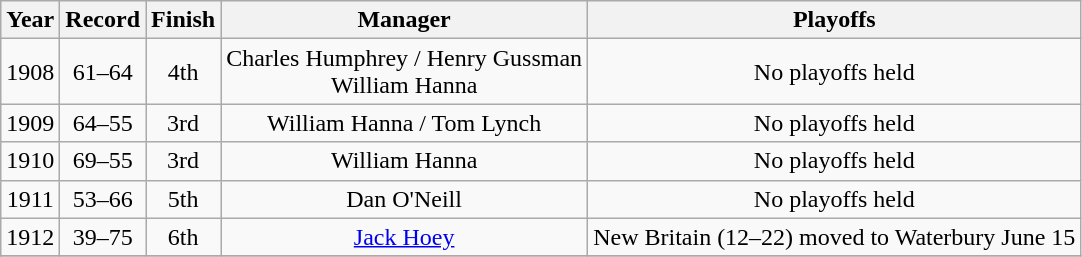<table class="wikitable">
<tr style="background: #F2F2F2;">
<th>Year</th>
<th>Record</th>
<th>Finish</th>
<th>Manager</th>
<th>Playoffs</th>
</tr>
<tr align=center>
<td>1908</td>
<td>61–64</td>
<td>4th</td>
<td>Charles Humphrey / Henry Gussman <br>William Hanna</td>
<td>No playoffs held</td>
</tr>
<tr align=center>
<td>1909</td>
<td>64–55</td>
<td>3rd</td>
<td>William Hanna / Tom Lynch</td>
<td>No playoffs held</td>
</tr>
<tr align=center>
<td>1910</td>
<td>69–55</td>
<td>3rd</td>
<td>William Hanna</td>
<td>No playoffs held</td>
</tr>
<tr align=center>
<td>1911</td>
<td>53–66</td>
<td>5th</td>
<td>Dan O'Neill</td>
<td>No playoffs held</td>
</tr>
<tr align=center>
<td>1912</td>
<td>39–75</td>
<td>6th</td>
<td><a href='#'>Jack Hoey</a></td>
<td>New Britain (12–22) moved to Waterbury June 15</td>
</tr>
<tr align=center>
</tr>
</table>
